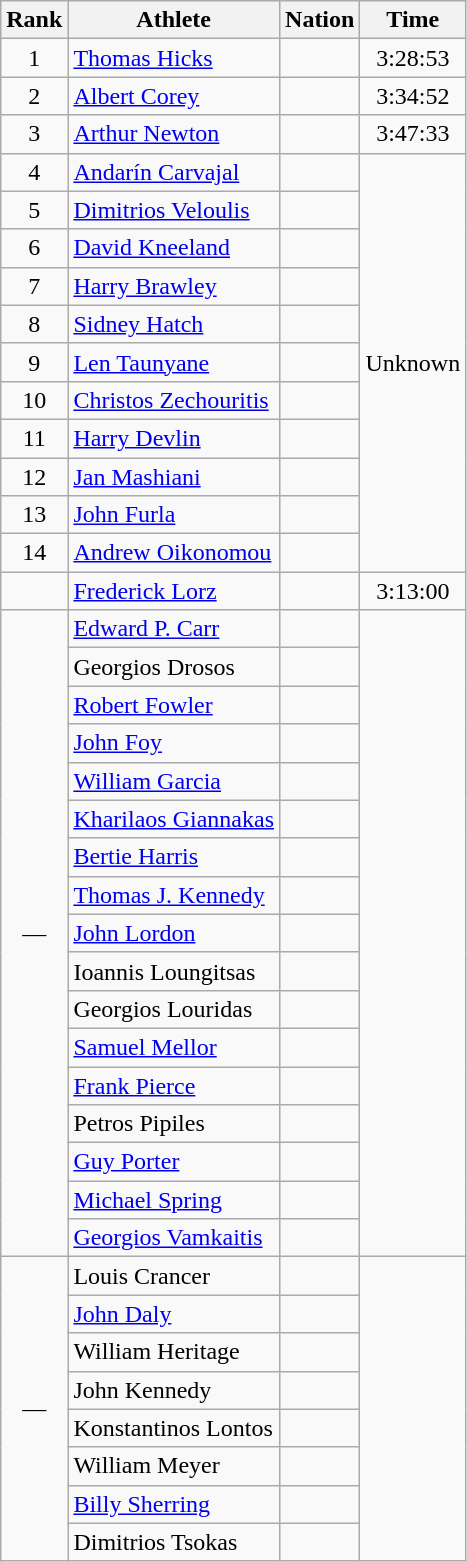<table class="wikitable sortable" style="text-align:center;">
<tr>
<th>Rank</th>
<th>Athlete</th>
<th>Nation</th>
<th>Time</th>
</tr>
<tr>
<td>1</td>
<td align=left><a href='#'>Thomas Hicks</a></td>
<td align=left></td>
<td>3:28:53</td>
</tr>
<tr>
<td>2</td>
<td align=left><a href='#'>Albert Corey</a></td>
<td align=left></td>
<td>3:34:52</td>
</tr>
<tr>
<td>3</td>
<td align=left><a href='#'>Arthur Newton</a></td>
<td align=left></td>
<td>3:47:33</td>
</tr>
<tr>
<td>4</td>
<td align=left><a href='#'>Andarín Carvajal</a></td>
<td align=left></td>
<td rowspan="11" data-sort-value="4:00:00">Unknown</td>
</tr>
<tr>
<td>5</td>
<td align=left><a href='#'>Dimitrios Veloulis</a></td>
<td align=left></td>
</tr>
<tr>
<td>6</td>
<td align=left><a href='#'>David Kneeland</a></td>
<td align=left></td>
</tr>
<tr>
<td>7</td>
<td align=left><a href='#'>Harry Brawley</a></td>
<td align=left></td>
</tr>
<tr>
<td>8</td>
<td align=left><a href='#'>Sidney Hatch</a></td>
<td align=left></td>
</tr>
<tr>
<td>9</td>
<td align=left><a href='#'>Len Taunyane</a></td>
<td align=left></td>
</tr>
<tr>
<td>10</td>
<td align=left><a href='#'>Christos Zechouritis</a></td>
<td align=left></td>
</tr>
<tr>
<td>11</td>
<td align=left><a href='#'>Harry Devlin</a></td>
<td align=left></td>
</tr>
<tr>
<td>12</td>
<td align=left><a href='#'>Jan Mashiani</a></td>
<td align=left></td>
</tr>
<tr>
<td>13</td>
<td align=left><a href='#'>John Furla</a></td>
<td align=left></td>
</tr>
<tr>
<td>14</td>
<td align=left><a href='#'>Andrew Oikonomou</a></td>
<td align=left></td>
</tr>
<tr>
<td></td>
<td align=left><a href='#'>Frederick Lorz</a></td>
<td align=left></td>
<td>3:13:00</td>
</tr>
<tr>
<td rowspan="17" data-sort-value="15">—</td>
<td align=left><a href='#'>Edward P. Carr</a></td>
<td align=left></td>
<td rowspan="17" data-sort-value="8:99:00"></td>
</tr>
<tr>
<td align=left>Georgios Drosos</td>
<td align=left></td>
</tr>
<tr>
<td align=left><a href='#'>Robert Fowler</a></td>
<td align=left></td>
</tr>
<tr>
<td align=left><a href='#'>John Foy</a></td>
<td align=left></td>
</tr>
<tr>
<td align=left><a href='#'>William Garcia</a></td>
<td align=left></td>
</tr>
<tr>
<td align=left><a href='#'>Kharilaos Giannakas</a></td>
<td align=left></td>
</tr>
<tr>
<td align=left><a href='#'>Bertie Harris</a></td>
<td align=left></td>
</tr>
<tr>
<td align=left><a href='#'>Thomas J. Kennedy</a></td>
<td align=left></td>
</tr>
<tr>
<td align=left><a href='#'>John Lordon</a></td>
<td align=left></td>
</tr>
<tr>
<td align=left>Ioannis Loungitsas</td>
<td align=left></td>
</tr>
<tr>
<td align=left>Georgios Louridas</td>
<td align=left></td>
</tr>
<tr>
<td align=left><a href='#'>Samuel Mellor</a></td>
<td align=left></td>
</tr>
<tr>
<td align=left><a href='#'>Frank Pierce</a></td>
<td align=left></td>
</tr>
<tr>
<td align=left>Petros Pipiles</td>
<td align=left></td>
</tr>
<tr>
<td align=left><a href='#'>Guy Porter</a></td>
<td align=left></td>
</tr>
<tr>
<td align=left><a href='#'>Michael Spring</a></td>
<td align=left></td>
</tr>
<tr>
<td align=left><a href='#'>Georgios Vamkaitis</a></td>
<td align=left></td>
</tr>
<tr>
<td rowspan="8" data-sort-value="33">—</td>
<td align=left>Louis Crancer</td>
<td align=left></td>
<td rowspan="8" data-sort-value="9:99:99"></td>
</tr>
<tr>
<td align=left><a href='#'>John Daly</a></td>
<td align=left></td>
</tr>
<tr>
<td align=left>William Heritage</td>
<td align=left></td>
</tr>
<tr>
<td align=left>John Kennedy</td>
<td align=left></td>
</tr>
<tr>
<td align=left>Konstantinos Lontos</td>
<td align=left></td>
</tr>
<tr>
<td align=left>William Meyer</td>
<td align=left></td>
</tr>
<tr>
<td align=left><a href='#'>Billy Sherring</a></td>
<td align=left></td>
</tr>
<tr>
<td align=left>Dimitrios Tsokas</td>
<td align=left></td>
</tr>
</table>
